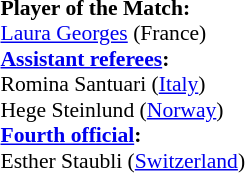<table width=100% style="font-size: 90%">
<tr>
<td><br><strong>Player of the Match:</strong>
<br><a href='#'>Laura Georges</a> (France)<br><strong><a href='#'>Assistant referees</a>:</strong>
<br>Romina Santuari (<a href='#'>Italy</a>)
<br>Hege Steinlund (<a href='#'>Norway</a>)
<br><strong><a href='#'>Fourth official</a>:</strong>
<br>Esther Staubli (<a href='#'>Switzerland</a>)</td>
</tr>
</table>
